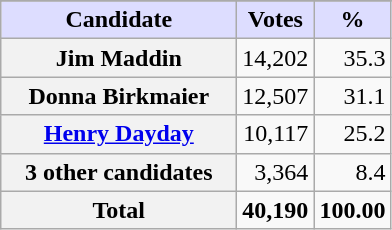<table class="wikitable sortable plainrowheaders">
<tr style="background-color:#00594E">
</tr>
<tr>
</tr>
<tr>
<th scope="col" style="background:#ddf; width:150px;">Candidate</th>
<th scope="col" style="background:#ddf;">Votes</th>
<th scope="col" style="background:#ddf;">%</th>
</tr>
<tr>
<th scope="row"><strong>Jim Maddin</strong></th>
<td align="right">14,202</td>
<td align="right">35.3</td>
</tr>
<tr>
<th scope="row">Donna Birkmaier</th>
<td align="right">12,507</td>
<td align="right">31.1</td>
</tr>
<tr>
<th scope="row"><a href='#'>Henry Dayday</a></th>
<td align="right">10,117</td>
<td align="right">25.2</td>
</tr>
<tr>
<th scope="row">3 other candidates</th>
<td align="right">3,364</td>
<td align="right">8.4</td>
</tr>
<tr>
<th scope="row"><strong>Total</strong></th>
<td align="right"><strong>40,190</strong></td>
<td align="right"><strong>100.00</strong></td>
</tr>
</table>
